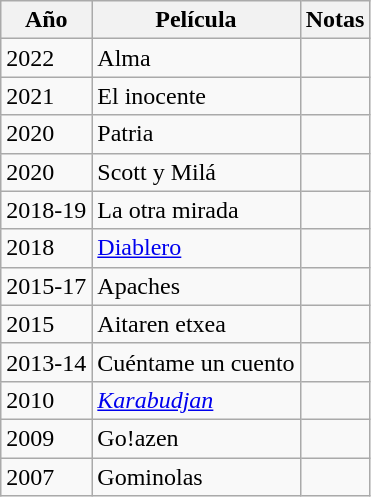<table class="wikitable">
<tr>
<th>Año</th>
<th>Película</th>
<th>Notas</th>
</tr>
<tr>
<td>2022</td>
<td>Alma</td>
<td></td>
</tr>
<tr>
<td>2021</td>
<td>El inocente</td>
<td></td>
</tr>
<tr>
<td>2020</td>
<td>Patria</td>
<td></td>
</tr>
<tr>
<td>2020</td>
<td>Scott y Milá</td>
<td></td>
</tr>
<tr>
<td>2018-19</td>
<td>La otra mirada</td>
<td></td>
</tr>
<tr>
<td>2018</td>
<td><a href='#'>Diablero</a></td>
<td></td>
</tr>
<tr>
<td>2015-17</td>
<td>Apaches</td>
<td></td>
</tr>
<tr>
<td>2015</td>
<td>Aitaren etxea</td>
<td></td>
</tr>
<tr>
<td>2013-14</td>
<td>Cuéntame un cuento</td>
<td></td>
</tr>
<tr>
<td>2010</td>
<td><em><a href='#'>Karabudjan</a></em></td>
<td></td>
</tr>
<tr>
<td>2009</td>
<td>Go!azen</td>
<td></td>
</tr>
<tr>
<td>2007</td>
<td>Gominolas</td>
<td></td>
</tr>
</table>
